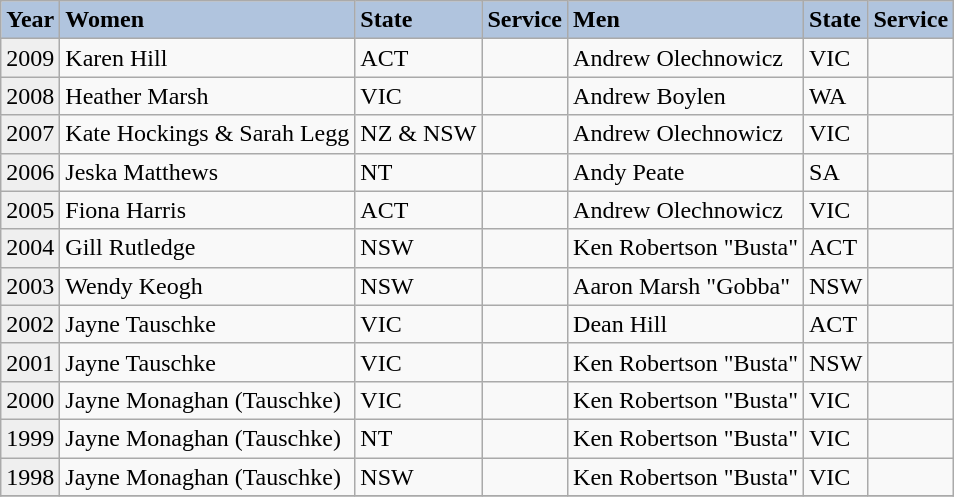<table class="wikitable">
<tr align=left>
<td bgcolor=lightsteelblue><strong>Year</strong></td>
<td bgcolor=lightsteelblue><strong>Women</strong></td>
<td bgcolor=lightsteelblue><strong>State</strong></td>
<td bgcolor=lightsteelblue><strong>Service</strong></td>
<td bgcolor=lightsteelblue><strong>Men</strong></td>
<td bgcolor=lightsteelblue><strong>State</strong></td>
<td bgcolor=lightsteelblue><strong>Service</strong></td>
</tr>
<tr>
<td style="background:#efefef;">2009</td>
<td>Karen Hill</td>
<td>ACT</td>
<td></td>
<td>Andrew Olechnowicz</td>
<td>VIC</td>
<td></td>
</tr>
<tr>
<td style="background:#efefef;">2008</td>
<td>Heather Marsh</td>
<td>VIC</td>
<td></td>
<td>Andrew Boylen</td>
<td>WA</td>
<td></td>
</tr>
<tr>
<td style="background:#efefef;">2007</td>
<td>Kate Hockings & Sarah Legg</td>
<td>NZ & NSW</td>
<td></td>
<td>Andrew Olechnowicz</td>
<td>VIC</td>
<td></td>
</tr>
<tr>
<td style="background:#efefef;">2006</td>
<td>Jeska Matthews </td>
<td>NT</td>
<td></td>
<td>Andy Peate</td>
<td>SA</td>
<td></td>
</tr>
<tr>
<td style="background:#efefef;">2005</td>
<td>Fiona Harris</td>
<td>ACT</td>
<td></td>
<td>Andrew Olechnowicz</td>
<td>VIC</td>
<td></td>
</tr>
<tr>
<td style="background:#efefef;">2004</td>
<td>Gill Rutledge</td>
<td>NSW</td>
<td></td>
<td>Ken Robertson "Busta"</td>
<td>ACT</td>
<td></td>
</tr>
<tr>
<td style="background:#efefef;">2003</td>
<td>Wendy Keogh</td>
<td>NSW</td>
<td></td>
<td>Aaron Marsh "Gobba"</td>
<td>NSW</td>
<td></td>
</tr>
<tr>
<td style="background:#efefef;">2002</td>
<td>Jayne Tauschke</td>
<td>VIC</td>
<td></td>
<td>Dean Hill</td>
<td>ACT</td>
<td></td>
</tr>
<tr>
<td style="background:#efefef;">2001</td>
<td>Jayne Tauschke</td>
<td>VIC</td>
<td></td>
<td>Ken Robertson "Busta"</td>
<td>NSW</td>
<td></td>
</tr>
<tr>
<td style="background:#efefef;">2000</td>
<td>Jayne Monaghan (Tauschke)</td>
<td>VIC</td>
<td></td>
<td>Ken Robertson "Busta"</td>
<td>VIC</td>
<td></td>
</tr>
<tr>
<td style="background:#efefef;">1999</td>
<td>Jayne Monaghan (Tauschke)</td>
<td>NT</td>
<td></td>
<td>Ken Robertson "Busta"</td>
<td>VIC</td>
<td></td>
</tr>
<tr>
<td style="background:#efefef;">1998</td>
<td>Jayne Monaghan (Tauschke)</td>
<td>NSW</td>
<td></td>
<td>Ken Robertson "Busta"</td>
<td>VIC</td>
<td></td>
</tr>
<tr>
</tr>
</table>
